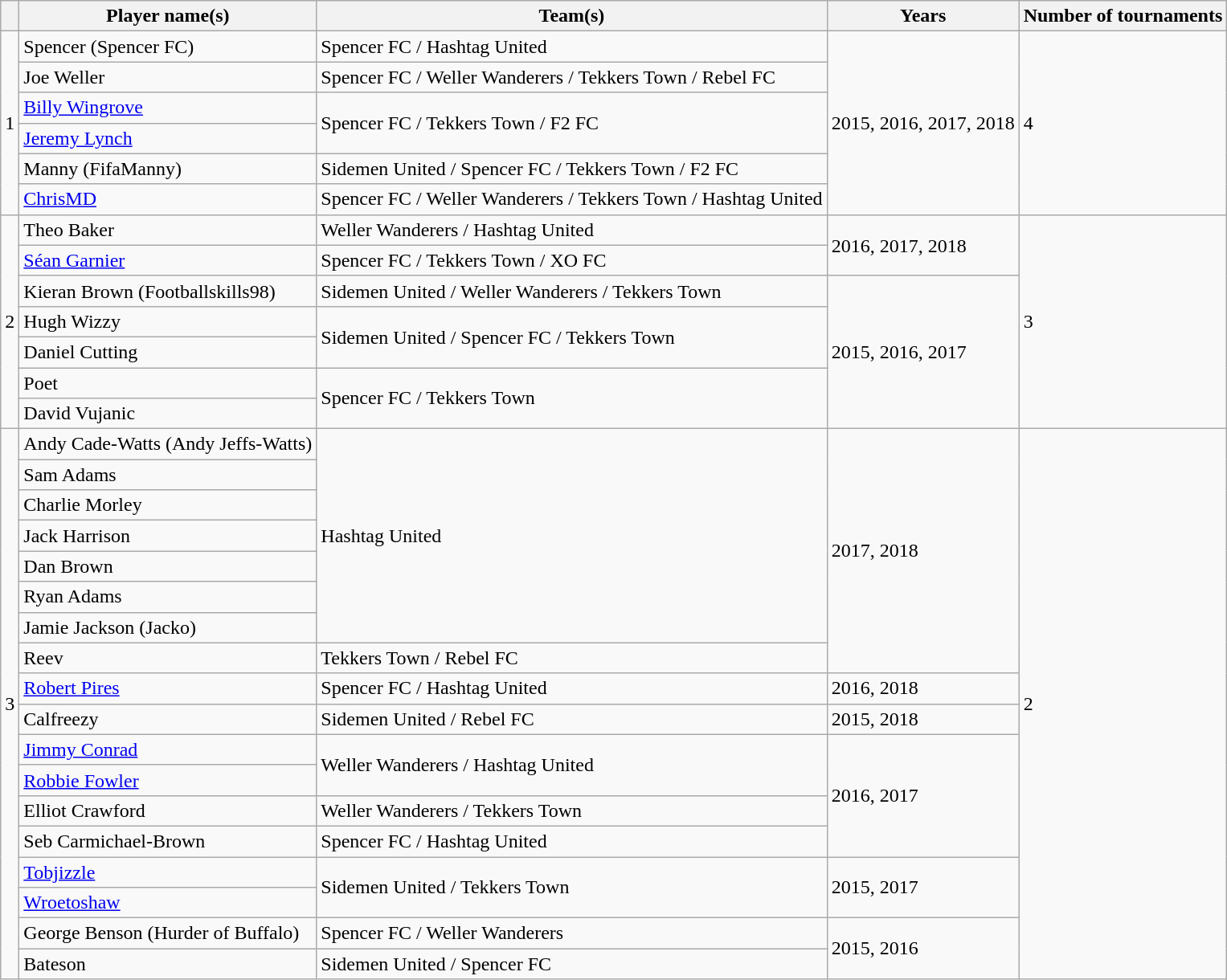<table class="wikitable sortable">
<tr>
<th></th>
<th>Player name(s)</th>
<th>Team(s)</th>
<th>Years</th>
<th>Number of tournaments</th>
</tr>
<tr>
<td rowspan="6" align="center">1</td>
<td>Spencer (Spencer FC)</td>
<td>Spencer FC / Hashtag United</td>
<td rowspan="6" align="center">2015, 2016, 2017, 2018</td>
<td rowspan="6">4</td>
</tr>
<tr>
<td>Joe Weller</td>
<td>Spencer FC / Weller Wanderers / Tekkers Town / Rebel FC</td>
</tr>
<tr>
<td><a href='#'>Billy Wingrove</a></td>
<td rowspan="2">Spencer FC / Tekkers Town / F2 FC</td>
</tr>
<tr>
<td><a href='#'>Jeremy Lynch</a></td>
</tr>
<tr>
<td>Manny (FifaManny)</td>
<td>Sidemen United / Spencer FC / Tekkers Town / F2 FC</td>
</tr>
<tr>
<td><a href='#'>ChrisMD</a></td>
<td>Spencer FC / Weller Wanderers / Tekkers Town / Hashtag United</td>
</tr>
<tr>
<td rowspan="7">2</td>
<td>Theo Baker</td>
<td>Weller Wanderers / Hashtag United</td>
<td rowspan="2">2016, 2017, 2018</td>
<td rowspan="7">3</td>
</tr>
<tr>
<td><a href='#'>Séan Garnier</a></td>
<td>Spencer FC / Tekkers Town / XO FC</td>
</tr>
<tr>
<td>Kieran Brown (Footballskills98)</td>
<td>Sidemen United / Weller Wanderers / Tekkers Town</td>
<td rowspan="5">2015, 2016, 2017</td>
</tr>
<tr>
<td>Hugh Wizzy</td>
<td rowspan="2">Sidemen United / Spencer FC / Tekkers Town</td>
</tr>
<tr>
<td>Daniel Cutting</td>
</tr>
<tr>
<td>Poet</td>
<td rowspan="2">Spencer FC / Tekkers Town</td>
</tr>
<tr>
<td>David Vujanic</td>
</tr>
<tr>
<td rowspan="18">3</td>
<td>Andy Cade-Watts (Andy Jeffs-Watts)</td>
<td rowspan="7">Hashtag United</td>
<td rowspan="8">2017, 2018</td>
<td rowspan="18">2</td>
</tr>
<tr>
<td>Sam Adams</td>
</tr>
<tr>
<td>Charlie Morley</td>
</tr>
<tr>
<td>Jack Harrison</td>
</tr>
<tr>
<td>Dan Brown</td>
</tr>
<tr>
<td>Ryan Adams</td>
</tr>
<tr>
<td>Jamie Jackson (Jacko)</td>
</tr>
<tr>
<td>Reev</td>
<td>Tekkers Town / Rebel FC</td>
</tr>
<tr>
<td><a href='#'>Robert Pires</a></td>
<td>Spencer FC / Hashtag United</td>
<td>2016, 2018</td>
</tr>
<tr>
<td>Calfreezy</td>
<td>Sidemen United / Rebel FC</td>
<td>2015, 2018</td>
</tr>
<tr>
<td><a href='#'>Jimmy Conrad</a></td>
<td rowspan="2">Weller Wanderers / Hashtag United</td>
<td rowspan="4">2016, 2017</td>
</tr>
<tr>
<td><a href='#'>Robbie Fowler</a></td>
</tr>
<tr>
<td>Elliot Crawford</td>
<td>Weller Wanderers / Tekkers Town</td>
</tr>
<tr>
<td>Seb Carmichael-Brown</td>
<td>Spencer FC / Hashtag United</td>
</tr>
<tr>
<td><a href='#'>Tobjizzle</a></td>
<td rowspan="2">Sidemen United / Tekkers Town</td>
<td rowspan="2">2015, 2017</td>
</tr>
<tr>
<td><a href='#'>Wroetoshaw</a></td>
</tr>
<tr>
<td>George Benson (Hurder of Buffalo)</td>
<td>Spencer FC / Weller Wanderers</td>
<td rowspan="2">2015, 2016</td>
</tr>
<tr>
<td>Bateson</td>
<td>Sidemen United / Spencer FC</td>
</tr>
</table>
